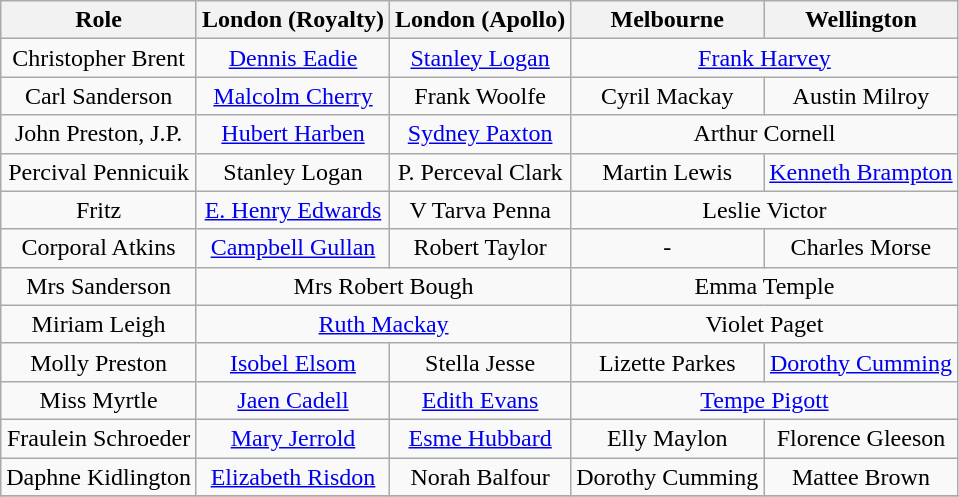<table class=wikitable style="text-align: center;">
<tr>
<th scope="row">Role</th>
<th scope="col">London (Royalty)</th>
<th scope="col">London (Apollo)</th>
<th scope="col">Melbourne</th>
<th scope="col">Wellington</th>
</tr>
<tr>
<td>Christopher Brent</td>
<td><a href='#'>Dennis Eadie</a></td>
<td><a href='#'>Stanley Logan</a></td>
<td colspan="2"><a href='#'>Frank Harvey</a></td>
</tr>
<tr>
<td>Carl Sanderson</td>
<td><a href='#'>Malcolm Cherry</a></td>
<td>Frank Woolfe</td>
<td>Cyril Mackay</td>
<td>Austin Milroy</td>
</tr>
<tr>
<td>John Preston, J.P.</td>
<td><a href='#'>Hubert Harben</a></td>
<td><a href='#'>Sydney Paxton</a></td>
<td colspan="2">Arthur Cornell</td>
</tr>
<tr>
<td>Percival Pennicuik</td>
<td>Stanley Logan</td>
<td>P. Perceval Clark</td>
<td>Martin Lewis</td>
<td><a href='#'>Kenneth Brampton</a></td>
</tr>
<tr>
<td>Fritz</td>
<td><a href='#'>E. Henry Edwards</a></td>
<td>V Tarva Penna</td>
<td colspan="2">Leslie Victor</td>
</tr>
<tr>
<td>Corporal Atkins</td>
<td><a href='#'>Campbell Gullan</a></td>
<td>Robert Taylor</td>
<td>-</td>
<td>Charles Morse</td>
</tr>
<tr>
<td>Mrs Sanderson</td>
<td colspan="2">Mrs Robert Bough</td>
<td colspan="2">Emma Temple</td>
</tr>
<tr>
<td>Miriam Leigh</td>
<td colspan="2"><a href='#'>Ruth Mackay</a></td>
<td colspan="2">Violet Paget</td>
</tr>
<tr>
<td>Molly Preston</td>
<td><a href='#'>Isobel Elsom</a></td>
<td>Stella Jesse</td>
<td>Lizette Parkes</td>
<td><a href='#'>Dorothy Cumming</a></td>
</tr>
<tr>
<td>Miss Myrtle</td>
<td><a href='#'>Jaen Cadell</a></td>
<td><a href='#'>Edith Evans</a></td>
<td colspan="2"><a href='#'>Tempe Pigott</a></td>
</tr>
<tr>
<td>Fraulein Schroeder</td>
<td><a href='#'>Mary Jerrold</a></td>
<td><a href='#'>Esme Hubbard</a></td>
<td>Elly Maylon</td>
<td>Florence Gleeson</td>
</tr>
<tr>
<td>Daphne Kidlington</td>
<td><a href='#'>Elizabeth Risdon</a></td>
<td>Norah Balfour</td>
<td>Dorothy Cumming</td>
<td>Mattee Brown</td>
</tr>
<tr>
</tr>
</table>
